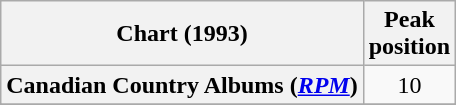<table class="wikitable sortable plainrowheaders" style="text-align:center">
<tr>
<th scope="col">Chart (1993)</th>
<th scope="col">Peak<br>position</th>
</tr>
<tr>
<th scope="row">Canadian Country Albums (<em><a href='#'>RPM</a></em>)</th>
<td>10</td>
</tr>
<tr>
</tr>
<tr>
</tr>
</table>
